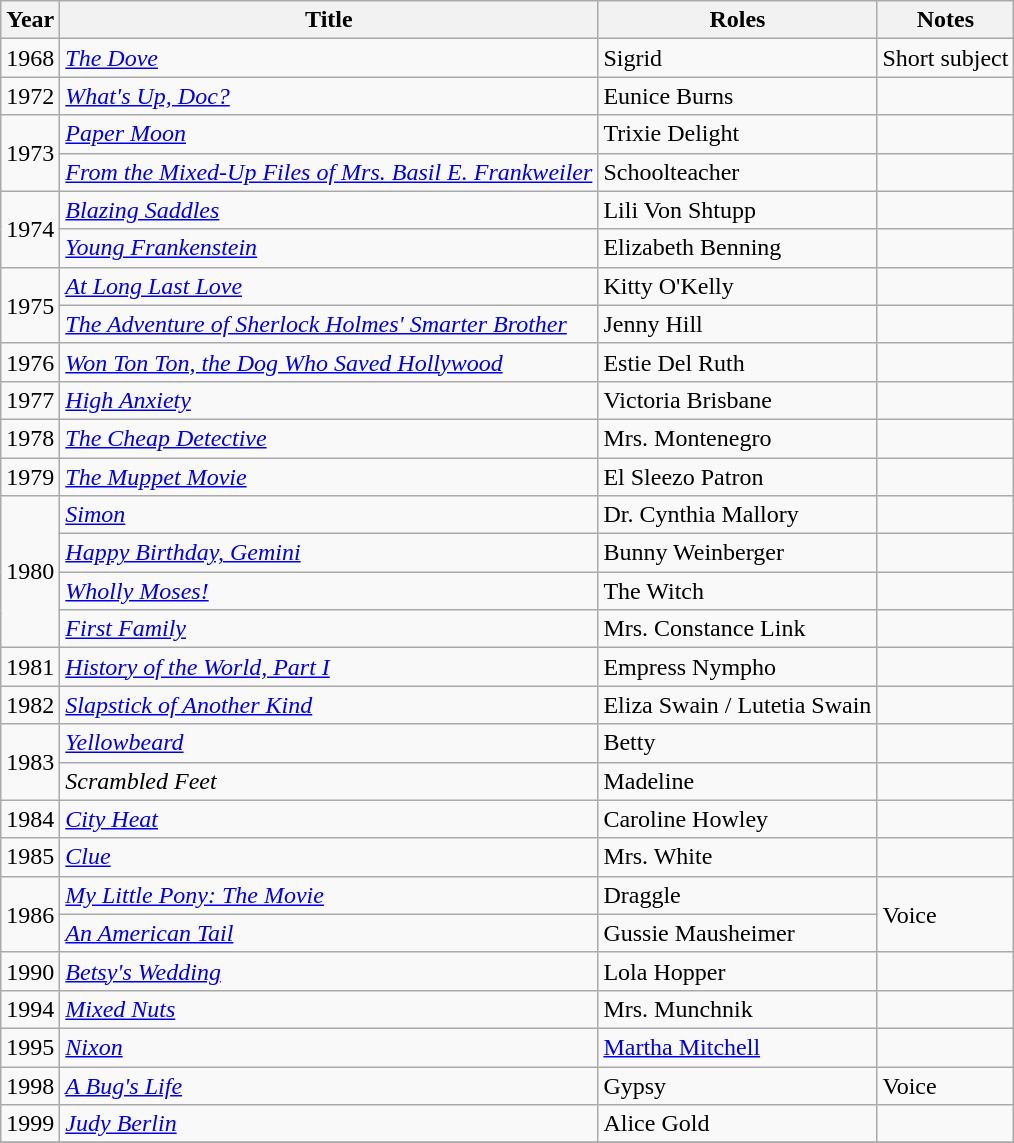<table class="wikitable sortable">
<tr>
<th>Year</th>
<th>Title</th>
<th>Roles</th>
<th>Notes</th>
</tr>
<tr>
<td>1968</td>
<td><em><a href='#'>The Dove</a></em></td>
<td>Sigrid</td>
<td>Short subject</td>
</tr>
<tr>
<td>1972</td>
<td><em><a href='#'>What's Up, Doc?</a></em></td>
<td>Eunice Burns</td>
<td></td>
</tr>
<tr>
<td rowspan="2">1973</td>
<td><em><a href='#'>Paper Moon</a></em></td>
<td>Trixie Delight</td>
<td></td>
</tr>
<tr>
<td><em><a href='#'>From the Mixed-Up Files of Mrs. Basil E. Frankweiler</a></em></td>
<td>Schoolteacher</td>
<td></td>
</tr>
<tr>
<td rowspan="2">1974</td>
<td><em><a href='#'>Blazing Saddles</a></em></td>
<td>Lili Von Shtupp</td>
<td></td>
</tr>
<tr>
<td><em><a href='#'>Young Frankenstein</a></em></td>
<td>Elizabeth Benning</td>
<td></td>
</tr>
<tr>
<td rowspan="2">1975</td>
<td><em><a href='#'>At Long Last Love</a></em></td>
<td>Kitty O'Kelly</td>
<td></td>
</tr>
<tr>
<td><em><a href='#'>The Adventure of Sherlock Holmes' Smarter Brother</a></em></td>
<td>Jenny Hill</td>
<td></td>
</tr>
<tr>
<td>1976</td>
<td><em><a href='#'>Won Ton Ton, the Dog Who Saved Hollywood</a></em></td>
<td>Estie Del Ruth</td>
<td></td>
</tr>
<tr>
<td>1977</td>
<td><em><a href='#'>High Anxiety</a></em></td>
<td>Victoria Brisbane</td>
<td></td>
</tr>
<tr>
<td>1978</td>
<td><em><a href='#'>The Cheap Detective</a></em></td>
<td>Mrs. Montenegro</td>
<td></td>
</tr>
<tr>
<td>1979</td>
<td><em><a href='#'>The Muppet Movie</a></em></td>
<td>El Sleezo Patron</td>
<td></td>
</tr>
<tr>
<td rowspan="4">1980</td>
<td><em><a href='#'>Simon</a></em></td>
<td>Dr. Cynthia Mallory</td>
<td></td>
</tr>
<tr>
<td><em><a href='#'>Happy Birthday, Gemini</a></em></td>
<td>Bunny Weinberger</td>
<td></td>
</tr>
<tr>
<td><em><a href='#'>Wholly Moses!</a></em></td>
<td>The Witch</td>
<td></td>
</tr>
<tr>
<td><em><a href='#'>First Family</a></em></td>
<td>Mrs. Constance Link</td>
<td></td>
</tr>
<tr>
<td>1981</td>
<td><em><a href='#'>History of the World, Part I</a></em></td>
<td>Empress Nympho</td>
<td></td>
</tr>
<tr>
<td>1982</td>
<td><em><a href='#'>Slapstick of Another Kind</a></em></td>
<td>Eliza Swain / Lutetia Swain</td>
<td></td>
</tr>
<tr>
<td rowspan="2">1983</td>
<td><em><a href='#'>Yellowbeard</a></em></td>
<td>Betty</td>
<td></td>
</tr>
<tr>
<td><em>Scrambled Feet</em></td>
<td>Madeline</td>
<td></td>
</tr>
<tr>
<td>1984</td>
<td><em><a href='#'>City Heat</a></em></td>
<td>Caroline Howley</td>
<td></td>
</tr>
<tr>
<td>1985</td>
<td><em><a href='#'>Clue</a></em></td>
<td>Mrs. White</td>
<td></td>
</tr>
<tr>
<td rowspan="2">1986</td>
<td><em><a href='#'>My Little Pony: The Movie</a></em></td>
<td>Draggle</td>
<td rowspan="2">Voice</td>
</tr>
<tr>
<td><em><a href='#'>An American Tail</a></em></td>
<td>Gussie Mausheimer</td>
</tr>
<tr>
<td>1990</td>
<td><em><a href='#'>Betsy's Wedding</a></em></td>
<td>Lola Hopper</td>
<td></td>
</tr>
<tr>
<td>1994</td>
<td><em><a href='#'>Mixed Nuts</a></em></td>
<td>Mrs. Munchnik</td>
<td></td>
</tr>
<tr>
<td>1995</td>
<td><em><a href='#'>Nixon</a></em></td>
<td><a href='#'>Martha Mitchell</a></td>
<td></td>
</tr>
<tr>
<td>1998</td>
<td><em><a href='#'>A Bug's Life</a></em></td>
<td>Gypsy</td>
<td>Voice</td>
</tr>
<tr>
<td>1999</td>
<td><em><a href='#'>Judy Berlin</a></em></td>
<td>Alice Gold</td>
<td></td>
</tr>
<tr>
</tr>
</table>
